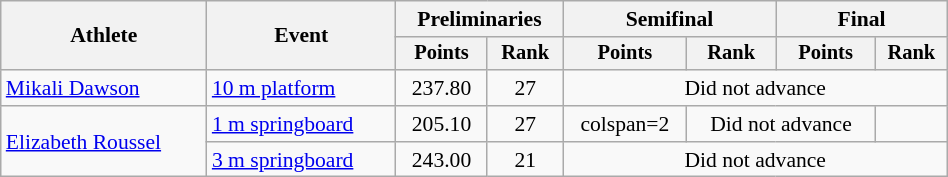<table class="wikitable" style="text-align:center; font-size:90%; width:50%;">
<tr>
<th rowspan=2>Athlete</th>
<th rowspan=2>Event</th>
<th colspan=2>Preliminaries</th>
<th colspan=2>Semifinal</th>
<th colspan=2>Final</th>
</tr>
<tr style="font-size:95%">
<th>Points</th>
<th>Rank</th>
<th>Points</th>
<th>Rank</th>
<th>Points</th>
<th>Rank</th>
</tr>
<tr>
<td align=left><a href='#'>Mikali Dawson</a></td>
<td align=left><a href='#'>10 m platform</a></td>
<td>237.80</td>
<td>27</td>
<td colspan=4>Did not advance</td>
</tr>
<tr>
<td align=left rowspan=2><a href='#'>Elizabeth Roussel</a></td>
<td align=left><a href='#'>1 m springboard</a></td>
<td>205.10</td>
<td>27</td>
<td>colspan=2 </td>
<td colspan=2>Did not advance</td>
</tr>
<tr>
<td align=left><a href='#'>3 m springboard</a></td>
<td>243.00</td>
<td>21</td>
<td colspan="4">Did not advance</td>
</tr>
</table>
